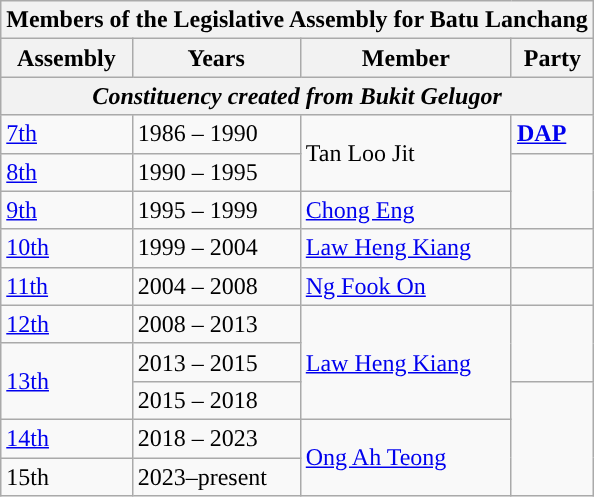<table class=wikitable>
<tr>
<th colspan=4>Members of the Legislative Assembly for Batu Lanchang</th>
</tr>
<tr>
<th>Assembly</th>
<th>Years</th>
<th>Member</th>
<th>Party</th>
</tr>
<tr>
<th colspan=4 align=center><em>Constituency created from Bukit Gelugor</em></th>
</tr>
<tr>
<td><a href='#'>7th</a></td>
<td class="nowrap">1986 – 1990</td>
<td rowspan="2">Tan Loo Jit</td>
<td><strong><a href='#'>DAP</a></strong></td>
</tr>
<tr>
<td><a href='#'>8th</a></td>
<td>1990 – 1995</td>
<td rowspan=2></td>
</tr>
<tr>
<td><a href='#'>9th</a></td>
<td>1995 – 1999</td>
<td><a href='#'>Chong Eng</a></td>
</tr>
<tr>
<td><a href='#'>10th</a></td>
<td>1999 – 2004</td>
<td><a href='#'>Law Heng Kiang</a></td>
<td></td>
</tr>
<tr>
<td><a href='#'>11th</a></td>
<td>2004 – 2008</td>
<td><a href='#'>Ng Fook On</a></td>
<td></td>
</tr>
<tr>
<td><a href='#'>12th</a></td>
<td>2008 – 2013</td>
<td rowspan=3><a href='#'>Law Heng Kiang</a></td>
<td rowspan=2></td>
</tr>
<tr>
<td rowspan=2><a href='#'>13th</a></td>
<td>2013 – 2015</td>
</tr>
<tr>
<td>2015 – 2018</td>
<td rowspan=3></td>
</tr>
<tr>
<td><a href='#'>14th</a></td>
<td>2018 – 2023</td>
<td rowspan=2><a href='#'>Ong Ah Teong</a></td>
</tr>
<tr>
<td>15th</td>
<td>2023–present</td>
</tr>
</table>
